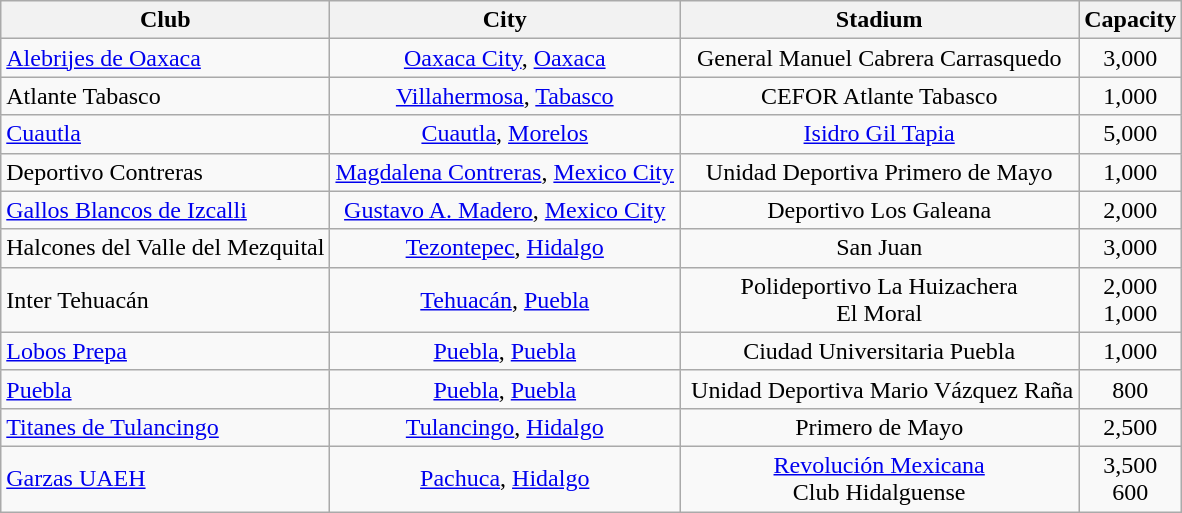<table class="wikitable sortable" style="text-align: center;">
<tr>
<th>Club</th>
<th>City</th>
<th>Stadium</th>
<th>Capacity</th>
</tr>
<tr>
<td align="left"><a href='#'>Alebrijes de Oaxaca</a></td>
<td><a href='#'>Oaxaca City</a>, <a href='#'>Oaxaca</a></td>
<td>General Manuel Cabrera Carrasquedo</td>
<td>3,000</td>
</tr>
<tr>
<td align="left">Atlante Tabasco</td>
<td><a href='#'>Villahermosa</a>, <a href='#'>Tabasco</a></td>
<td>CEFOR Atlante Tabasco</td>
<td>1,000</td>
</tr>
<tr>
<td align="left"><a href='#'>Cuautla</a></td>
<td><a href='#'>Cuautla</a>, <a href='#'>Morelos</a></td>
<td><a href='#'>Isidro Gil Tapia</a></td>
<td>5,000</td>
</tr>
<tr>
<td align="left">Deportivo Contreras</td>
<td><a href='#'>Magdalena Contreras</a>, <a href='#'>Mexico City</a></td>
<td>Unidad Deportiva Primero de Mayo</td>
<td>1,000</td>
</tr>
<tr>
<td align="left"><a href='#'>Gallos Blancos de Izcalli</a></td>
<td><a href='#'>Gustavo A. Madero</a>, <a href='#'>Mexico City</a></td>
<td>Deportivo Los Galeana</td>
<td>2,000</td>
</tr>
<tr>
<td align="left">Halcones del Valle del Mezquital</td>
<td><a href='#'>Tezontepec</a>, <a href='#'>Hidalgo</a></td>
<td>San Juan</td>
<td>3,000</td>
</tr>
<tr>
<td align="left">Inter Tehuacán</td>
<td><a href='#'>Tehuacán</a>, <a href='#'>Puebla</a></td>
<td>Polideportivo La Huizachera<br>El Moral</td>
<td>2,000<br>1,000</td>
</tr>
<tr>
<td align="left"><a href='#'>Lobos Prepa</a></td>
<td><a href='#'>Puebla</a>, <a href='#'>Puebla</a></td>
<td>Ciudad Universitaria Puebla</td>
<td>1,000</td>
</tr>
<tr>
<td align="left"><a href='#'>Puebla</a></td>
<td> <a href='#'>Puebla</a>, <a href='#'>Puebla</a> </td>
<td> Unidad Deportiva Mario Vázquez Raña</td>
<td>800</td>
</tr>
<tr>
<td align="left"><a href='#'>Titanes de Tulancingo</a></td>
<td><a href='#'>Tulancingo</a>, <a href='#'>Hidalgo</a></td>
<td>Primero de Mayo</td>
<td>2,500</td>
</tr>
<tr>
<td align="left"><a href='#'>Garzas UAEH</a></td>
<td><a href='#'>Pachuca</a>, <a href='#'>Hidalgo</a></td>
<td><a href='#'>Revolución Mexicana</a><br>Club Hidalguense</td>
<td>3,500<br>600</td>
</tr>
</table>
